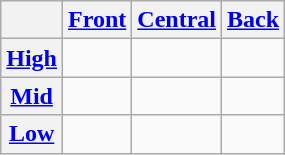<table class="wikitable" style="text-align:center">
<tr>
<th></th>
<th><a href='#'>Front</a></th>
<th><a href='#'>Central</a></th>
<th><a href='#'>Back</a></th>
</tr>
<tr>
<th><a href='#'>High</a></th>
<td align="center"></td>
<td></td>
<td></td>
</tr>
<tr>
<th><a href='#'>Mid</a></th>
<td></td>
<td></td>
<td></td>
</tr>
<tr>
<th><a href='#'>Low</a></th>
<td></td>
<td></td>
<td></td>
</tr>
</table>
